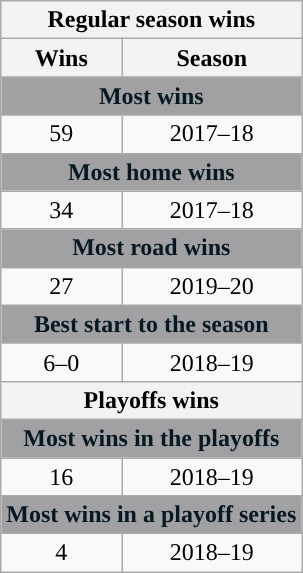<table class="wikitable" style="text-align:center">
<tr>
<th colspan="2">Regular season wins</th>
</tr>
<tr>
<th>Wins</th>
<th>Season</th>
</tr>
<tr>
<th colspan="2" style="text-align:center; background:#A1A1A4; color:#061922;">Most wins</th>
</tr>
<tr>
<td>59</td>
<td>2017–18</td>
</tr>
<tr>
<th colspan="2" style="text-align:center; background:#A1A1A4; color:#061922;">Most home wins</th>
</tr>
<tr>
<td>34</td>
<td>2017–18</td>
</tr>
<tr>
<th colspan="2" style="text-align:center; background:#A1A1A4; color:#061922;">Most road wins</th>
</tr>
<tr>
<td>27</td>
<td>2019–20</td>
</tr>
<tr>
<th colspan="2" style="text-align:center; background:#A1A1A4; color:#061922;">Best start to the season</th>
</tr>
<tr>
<td>6–0</td>
<td>2018–19</td>
</tr>
<tr>
<th colspan="2">Playoffs wins</th>
</tr>
<tr>
<th colspan="2" style="text-align:center; background:#A1A1A4; color:#061922;">Most wins in the playoffs</th>
</tr>
<tr>
<td>16</td>
<td>2018–19</td>
</tr>
<tr>
<th colspan="2" style="text-align:center; background:#A1A1A4; color:#061922;">Most wins in a playoff series</th>
</tr>
<tr>
<td>4</td>
<td>2018–19</td>
</tr>
</table>
